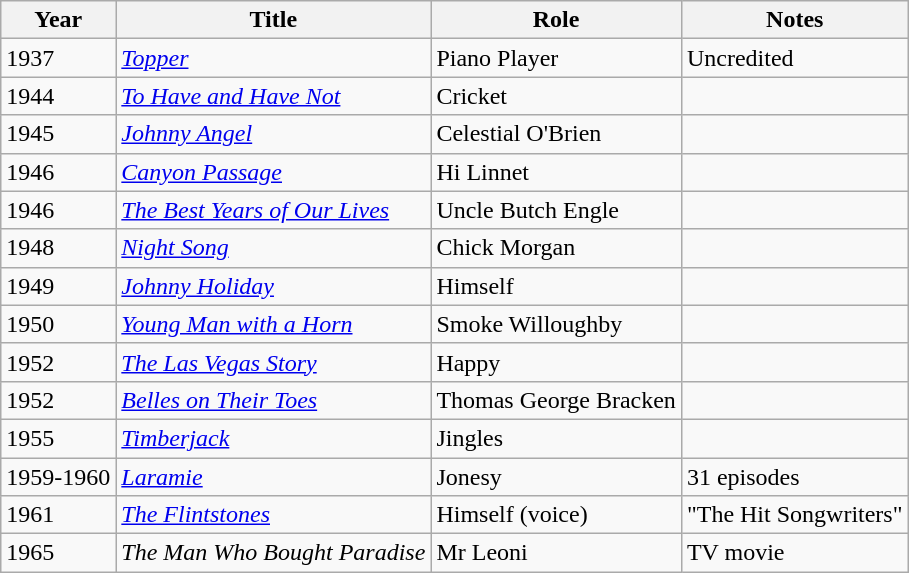<table class="wikitable">
<tr>
<th>Year</th>
<th>Title</th>
<th>Role</th>
<th>Notes</th>
</tr>
<tr>
<td>1937</td>
<td><em><a href='#'>Topper</a></em></td>
<td>Piano Player</td>
<td>Uncredited</td>
</tr>
<tr>
<td>1944</td>
<td><em><a href='#'>To Have and Have Not</a></em></td>
<td>Cricket</td>
<td></td>
</tr>
<tr>
<td>1945</td>
<td><em><a href='#'>Johnny Angel</a></em></td>
<td>Celestial O'Brien</td>
<td></td>
</tr>
<tr>
<td>1946</td>
<td><em><a href='#'>Canyon Passage</a></em></td>
<td>Hi Linnet</td>
<td></td>
</tr>
<tr>
<td>1946</td>
<td><em><a href='#'>The Best Years of Our Lives</a></em></td>
<td>Uncle Butch Engle</td>
<td></td>
</tr>
<tr>
<td>1948</td>
<td><em><a href='#'>Night Song</a></em></td>
<td>Chick Morgan</td>
<td></td>
</tr>
<tr>
<td>1949</td>
<td><em><a href='#'>Johnny Holiday</a></em></td>
<td>Himself</td>
<td></td>
</tr>
<tr>
<td>1950</td>
<td><em><a href='#'>Young Man with a Horn</a></em></td>
<td>Smoke Willoughby</td>
<td></td>
</tr>
<tr>
<td>1952</td>
<td><em><a href='#'>The Las Vegas Story</a></em></td>
<td>Happy</td>
<td></td>
</tr>
<tr>
<td>1952</td>
<td><em><a href='#'>Belles on Their Toes</a></em></td>
<td>Thomas George Bracken</td>
<td></td>
</tr>
<tr>
<td>1955</td>
<td><em><a href='#'>Timberjack</a></em></td>
<td>Jingles</td>
<td></td>
</tr>
<tr>
<td>1959-1960</td>
<td><em><a href='#'>Laramie</a></em></td>
<td>Jonesy</td>
<td>31 episodes</td>
</tr>
<tr>
<td>1961</td>
<td><em><a href='#'>The Flintstones</a></em></td>
<td>Himself (voice)</td>
<td>"The Hit Songwriters"</td>
</tr>
<tr>
<td>1965</td>
<td><em>The Man Who Bought Paradise</em></td>
<td>Mr Leoni</td>
<td>TV movie</td>
</tr>
</table>
